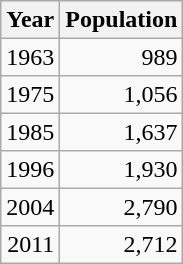<table class="wikitable" style="line-height:1.1em;">
<tr>
<th>Year</th>
<th>Population</th>
</tr>
<tr align="right">
<td>1963</td>
<td>989</td>
</tr>
<tr align="right">
<td>1975</td>
<td>1,056</td>
</tr>
<tr align="right">
<td>1985</td>
<td>1,637</td>
</tr>
<tr align="right">
<td>1996</td>
<td>1,930</td>
</tr>
<tr align="right">
<td>2004</td>
<td>2,790</td>
</tr>
<tr align="right">
<td>2011</td>
<td>2,712</td>
</tr>
</table>
